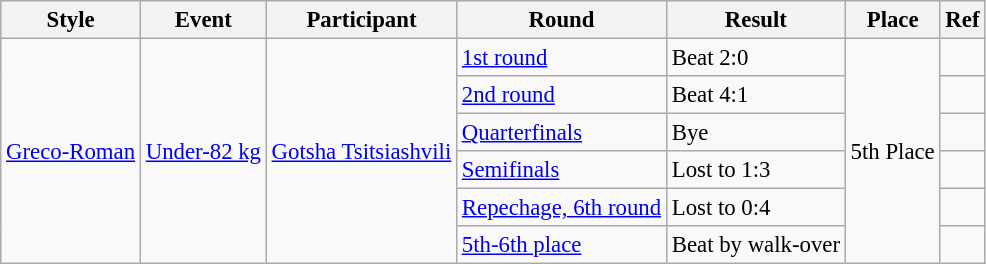<table class="wikitable" style="font-size: 95%;">
<tr>
<th>Style</th>
<th>Event</th>
<th>Participant</th>
<th>Round</th>
<th>Result</th>
<th>Place</th>
<th>Ref</th>
</tr>
<tr>
<td rowspan=6><a href='#'>Greco-Roman</a></td>
<td rowspan=6><a href='#'>Under-82 kg</a></td>
<td rowspan=6><a href='#'>Gotsha Tsitsiashvili</a></td>
<td><a href='#'>1st round</a></td>
<td>Beat  2:0</td>
<td rowspan=6>5th Place</td>
<td></td>
</tr>
<tr>
<td><a href='#'>2nd round</a></td>
<td>Beat  4:1</td>
<td></td>
</tr>
<tr>
<td><a href='#'>Quarterfinals</a></td>
<td>Bye</td>
<td></td>
</tr>
<tr>
<td><a href='#'>Semifinals</a></td>
<td>Lost to  1:3</td>
<td></td>
</tr>
<tr>
<td><a href='#'>Repechage, 6th round</a></td>
<td>Lost to  0:4</td>
<td></td>
</tr>
<tr>
<td><a href='#'>5th-6th place</a></td>
<td>Beat  by walk-over</td>
<td></td>
</tr>
</table>
